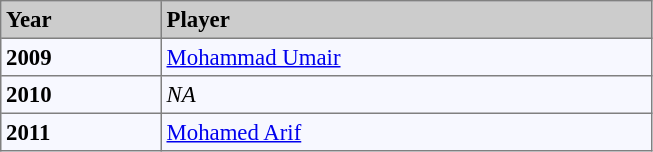<table bgcolor="#f7f8ff" cellpadding="3" cellspacing="0" border="1" style="font-size: 95%; border: gray solid 1px; border-collapse: collapse;">
<tr bgcolor="#CCCCCC">
<td width="100"><strong>Year</strong></td>
<td width="320"><strong>Player</strong></td>
</tr>
<tr>
<td><strong>2009</strong></td>
<td> <a href='#'>Mohammad Umair</a></td>
</tr>
<tr>
<td><strong>2010</strong></td>
<td><em>NA</em></td>
</tr>
<tr>
<td><strong>2011</strong></td>
<td> <a href='#'>Mohamed Arif</a></td>
</tr>
</table>
